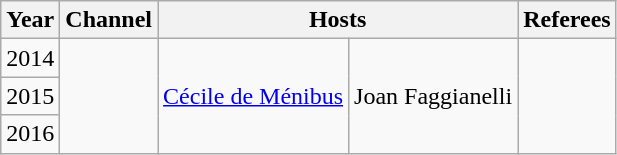<table class="wikitable" style="text-align:center">
<tr>
<th scope=col>Year</th>
<th scope=col>Channel</th>
<th colspan="2" scope="col">Hosts</th>
<th colspan="2">Referees</th>
</tr>
<tr  >
<td>2014</td>
<td rowspan="3"></td>
<td rowspan="3"><a href='#'>Cécile de Ménibus</a></td>
<td rowspan="3">Joan Faggianelli</td>
<td rowspan="3"></td>
</tr>
<tr>
<td>2015</td>
</tr>
<tr>
<td>2016</td>
</tr>
</table>
